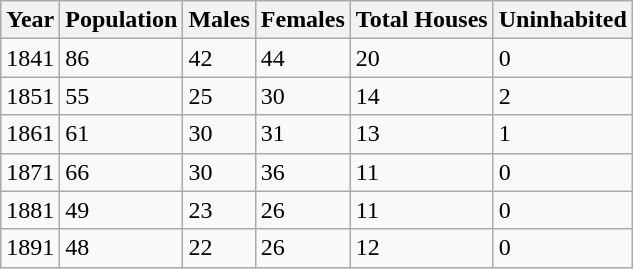<table class="wikitable">
<tr>
<th>Year</th>
<th>Population</th>
<th>Males</th>
<th>Females</th>
<th>Total Houses</th>
<th>Uninhabited</th>
</tr>
<tr>
<td>1841</td>
<td>86</td>
<td>42</td>
<td>44</td>
<td>20</td>
<td>0</td>
</tr>
<tr>
<td>1851</td>
<td>55</td>
<td>25</td>
<td>30</td>
<td>14</td>
<td>2</td>
</tr>
<tr>
<td>1861</td>
<td>61</td>
<td>30</td>
<td>31</td>
<td>13</td>
<td>1</td>
</tr>
<tr>
<td>1871</td>
<td>66</td>
<td>30</td>
<td>36</td>
<td>11</td>
<td>0</td>
</tr>
<tr>
<td>1881</td>
<td>49</td>
<td>23</td>
<td>26</td>
<td>11</td>
<td>0</td>
</tr>
<tr>
<td>1891</td>
<td>48</td>
<td>22</td>
<td>26</td>
<td>12</td>
<td>0</td>
</tr>
</table>
